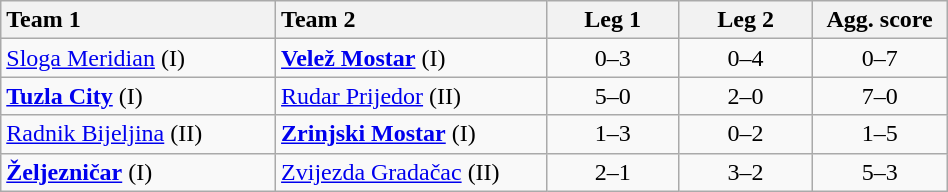<table class="wikitable" style="width:50%">
<tr>
<th style="width:195px; text-align:left">Team 1</th>
<th style="width:195px; text-align:left">Team 2</th>
<th style="width:92px; text-align:center">Leg 1</th>
<th style="width:92px; text-align:center">Leg 2</th>
<th style="width:92px; text-align:center">Agg. score</th>
</tr>
<tr>
<td><a href='#'>Sloga Meridian</a> (I)</td>
<td><strong><a href='#'>Velež Mostar</a></strong> (I)</td>
<td style="text-align:center">0–3</td>
<td style="text-align:center">0–4</td>
<td style="text-align:center">0–7</td>
</tr>
<tr>
<td><strong><a href='#'>Tuzla City</a></strong> (I)</td>
<td><a href='#'>Rudar Prijedor</a> (II)</td>
<td style="text-align:center">5–0</td>
<td style="text-align:center">2–0</td>
<td style="text-align:center">7–0</td>
</tr>
<tr>
<td><a href='#'>Radnik Bijeljina</a> (II)</td>
<td><strong><a href='#'>Zrinjski Mostar</a></strong> (I)</td>
<td style="text-align:center">1–3</td>
<td style="text-align:center">0–2</td>
<td style="text-align:center">1–5</td>
</tr>
<tr>
<td><strong><a href='#'>Željezničar</a></strong> (I)</td>
<td><a href='#'>Zvijezda Gradačac</a> (II)</td>
<td style="text-align:center">2–1</td>
<td style="text-align:center">3–2</td>
<td style="text-align:center">5–3</td>
</tr>
</table>
